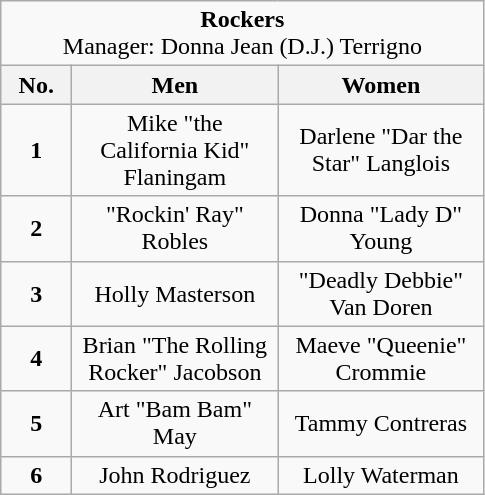<table class="wikitable" style="text-align:center">
<tr>
<td colspan="3"><strong>Rockers</strong><br>Manager: Donna Jean (D.J.) Terrigno</td>
</tr>
<tr>
<th style="width:40px;">No.</th>
<th style="width:130px;">Men</th>
<th style="width:130px;">Women</th>
</tr>
<tr>
<td><strong>1</strong></td>
<td>Mike "the California Kid" Flaningam</td>
<td>Darlene "Dar the Star" Langlois</td>
</tr>
<tr>
<td><strong>2</strong></td>
<td>"Rockin' Ray" Robles</td>
<td>Donna "Lady D" Young</td>
</tr>
<tr>
<td><strong>3</strong></td>
<td>Holly Masterson</td>
<td>"Deadly Debbie" Van Doren</td>
</tr>
<tr>
<td><strong>4</strong></td>
<td>Brian "The Rolling Rocker" Jacobson</td>
<td>Maeve "Queenie" Crommie</td>
</tr>
<tr>
<td><strong>5</strong></td>
<td>Art "Bam Bam" May</td>
<td>Tammy Contreras</td>
</tr>
<tr>
<td><strong>6</strong></td>
<td>John Rodriguez</td>
<td>Lolly Waterman</td>
</tr>
</table>
